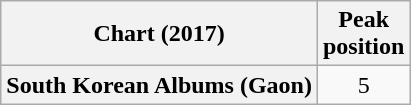<table class="wikitable plainrowheaders" style="text-align:center">
<tr>
<th scope="col">Chart (2017)</th>
<th scope="col">Peak<br> position</th>
</tr>
<tr>
<th scope="row">South Korean Albums (Gaon)</th>
<td>5</td>
</tr>
</table>
